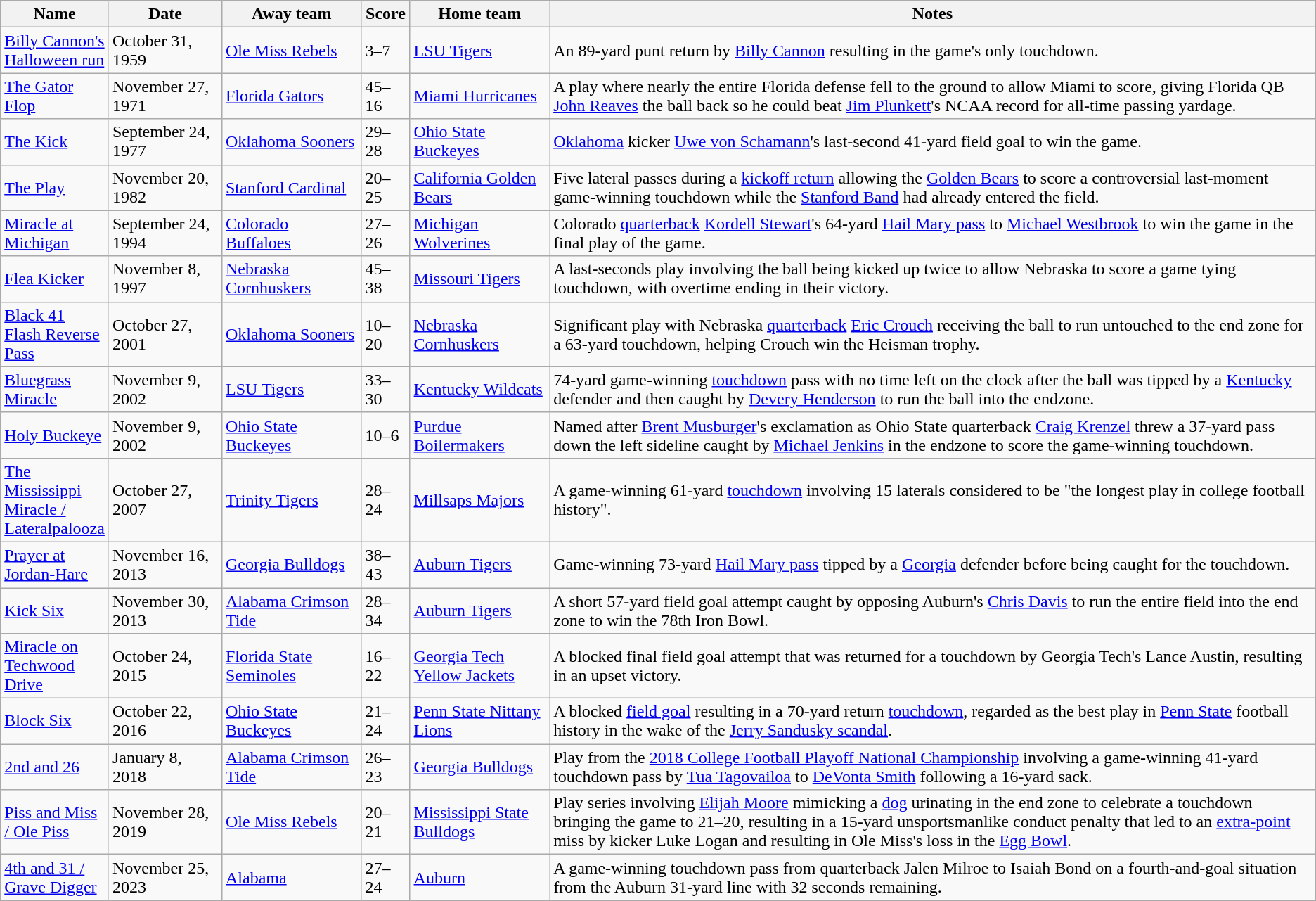<table class="wikitable plainrowheaders sortable">
<tr>
<th class="unsortable" width="1" scope="col">Name</th>
<th width="100" scope="col">Date</th>
<th width="125" scope="col">Away team</th>
<th>Score</th>
<th width="125" scope="col">Home team</th>
<th class="unsortable" scope="col">Notes</th>
</tr>
<tr>
<td><a href='#'>Billy Cannon's Halloween run</a></td>
<td>October 31, 1959</td>
<td><a href='#'>Ole Miss Rebels</a></td>
<td>3–7</td>
<td><a href='#'>LSU Tigers</a></td>
<td>An 89-yard punt return by <a href='#'>Billy Cannon</a> resulting in the game's only touchdown.</td>
</tr>
<tr>
<td><a href='#'>The Gator Flop</a></td>
<td>November 27, 1971</td>
<td><a href='#'>Florida Gators</a></td>
<td>45–16</td>
<td><a href='#'>Miami Hurricanes</a></td>
<td>A play where nearly the entire Florida defense fell to the ground to allow Miami to score, giving Florida QB <a href='#'>John Reaves</a> the ball back so he could beat <a href='#'>Jim Plunkett</a>'s NCAA record for all-time passing yardage.</td>
</tr>
<tr>
<td><a href='#'>The Kick</a></td>
<td>September 24, 1977</td>
<td><a href='#'>Oklahoma Sooners</a></td>
<td>29–28</td>
<td><a href='#'>Ohio State Buckeyes</a></td>
<td><a href='#'>Oklahoma</a> kicker <a href='#'>Uwe von Schamann</a>'s last-second 41-yard field goal to win the game.</td>
</tr>
<tr>
<td><a href='#'>The Play</a></td>
<td>November 20, 1982</td>
<td><a href='#'>Stanford Cardinal</a></td>
<td>20–25</td>
<td><a href='#'>California Golden Bears</a></td>
<td>Five lateral passes during a <a href='#'>kickoff return</a> allowing the <a href='#'>Golden Bears</a> to score a controversial last-moment game-winning touchdown while the <a href='#'>Stanford Band</a> had already entered the field.</td>
</tr>
<tr>
<td><a href='#'>Miracle at Michigan</a></td>
<td>September 24, 1994</td>
<td><a href='#'>Colorado Buffaloes</a></td>
<td>27–26</td>
<td><a href='#'>Michigan Wolverines</a></td>
<td>Colorado <a href='#'>quarterback</a> <a href='#'>Kordell Stewart</a>'s 64-yard <a href='#'>Hail Mary pass</a> to <a href='#'>Michael Westbrook</a> to win the game in the final play of the game.</td>
</tr>
<tr>
<td><a href='#'>Flea Kicker</a></td>
<td>November 8, 1997</td>
<td><a href='#'>Nebraska Cornhuskers</a></td>
<td>45–38</td>
<td><a href='#'>Missouri Tigers</a></td>
<td>A last-seconds play involving the ball being kicked up twice to allow Nebraska to score a game tying touchdown, with overtime ending in their victory.</td>
</tr>
<tr>
<td><a href='#'>Black 41 Flash Reverse Pass</a></td>
<td>October 27, 2001</td>
<td><a href='#'>Oklahoma Sooners</a></td>
<td>10–20</td>
<td><a href='#'>Nebraska Cornhuskers</a></td>
<td>Significant play with Nebraska <a href='#'>quarterback</a> <a href='#'>Eric Crouch</a> receiving the ball to run untouched to the end zone for a 63-yard touchdown, helping Crouch win the Heisman trophy.</td>
</tr>
<tr>
<td><a href='#'>Bluegrass Miracle</a></td>
<td>November 9, 2002</td>
<td><a href='#'>LSU Tigers</a></td>
<td>33–30</td>
<td><a href='#'>Kentucky Wildcats</a></td>
<td>74-yard game-winning <a href='#'>touchdown</a> pass with no time left on the clock after the ball was tipped by a <a href='#'>Kentucky</a> defender and then caught by <a href='#'>Devery Henderson</a> to run the ball into the endzone.</td>
</tr>
<tr>
<td><a href='#'>Holy Buckeye</a></td>
<td>November 9, 2002</td>
<td><a href='#'>Ohio State Buckeyes</a></td>
<td>10–6</td>
<td><a href='#'>Purdue Boilermakers</a></td>
<td>Named after <a href='#'>Brent Musburger</a>'s exclamation as Ohio State quarterback <a href='#'>Craig Krenzel</a> threw a 37-yard pass down the left sideline caught by <a href='#'>Michael Jenkins</a> in the endzone to score the game-winning touchdown.</td>
</tr>
<tr>
<td><a href='#'>The Mississippi Miracle / Lateralpalooza</a></td>
<td>October 27, 2007</td>
<td><a href='#'>Trinity Tigers</a></td>
<td>28–24</td>
<td><a href='#'>Millsaps Majors</a></td>
<td>A game-winning 61-yard <a href='#'>touchdown</a> involving 15 laterals considered to be "the longest play in college football history".</td>
</tr>
<tr>
<td><a href='#'>Prayer at Jordan-Hare</a></td>
<td>November 16, 2013</td>
<td><a href='#'>Georgia Bulldogs</a></td>
<td>38–43</td>
<td><a href='#'>Auburn Tigers</a></td>
<td>Game-winning 73-yard <a href='#'>Hail Mary pass</a> tipped by a <a href='#'>Georgia</a> defender before being caught for the touchdown.</td>
</tr>
<tr>
<td><a href='#'>Kick Six</a></td>
<td>November 30, 2013</td>
<td><a href='#'>Alabama Crimson Tide</a></td>
<td>28–34</td>
<td><a href='#'>Auburn Tigers</a></td>
<td>A short 57-yard field goal attempt caught by opposing Auburn's <a href='#'>Chris Davis</a> to run the entire field into the end zone to win the 78th Iron Bowl.</td>
</tr>
<tr>
<td><a href='#'>Miracle on Techwood Drive</a></td>
<td>October 24, 2015</td>
<td><a href='#'>Florida State Seminoles</a></td>
<td>16–22</td>
<td><a href='#'>Georgia Tech Yellow Jackets</a></td>
<td>A blocked final field goal attempt that was returned for a touchdown by Georgia Tech's Lance Austin, resulting in an upset victory.</td>
</tr>
<tr>
<td><a href='#'>Block Six</a></td>
<td>October 22, 2016</td>
<td><a href='#'>Ohio State Buckeyes</a></td>
<td>21–24</td>
<td><a href='#'>Penn State Nittany Lions</a></td>
<td>A blocked <a href='#'>field goal</a> resulting in a 70-yard return <a href='#'>touchdown</a>, regarded as the best play in <a href='#'>Penn State</a> football history in the wake of the <a href='#'>Jerry Sandusky scandal</a>.</td>
</tr>
<tr>
<td><a href='#'>2nd and 26</a></td>
<td>January 8, 2018</td>
<td><a href='#'>Alabama Crimson Tide</a></td>
<td>26–23</td>
<td><a href='#'>Georgia Bulldogs</a></td>
<td>Play from the <a href='#'>2018 College Football Playoff National Championship</a> involving a game-winning 41-yard touchdown pass by <a href='#'>Tua Tagovailoa</a> to <a href='#'>DeVonta Smith</a> following a 16-yard sack.</td>
</tr>
<tr>
<td><a href='#'>Piss and Miss / Ole Piss</a></td>
<td>November 28, 2019</td>
<td><a href='#'>Ole Miss Rebels</a></td>
<td>20–21</td>
<td><a href='#'>Mississippi State Bulldogs</a></td>
<td>Play series involving <a href='#'>Elijah Moore</a> mimicking a <a href='#'>dog</a> urinating in the end zone to celebrate a touchdown bringing the game to 21–20, resulting in a 15-yard unsportsmanlike conduct penalty that led to an <a href='#'>extra-point</a> miss by kicker Luke Logan and resulting in Ole Miss's loss in the <a href='#'>Egg Bowl</a>.</td>
</tr>
<tr>
<td><a href='#'>4th and 31 / Grave Digger</a></td>
<td>November 25, 2023</td>
<td><a href='#'>Alabama</a></td>
<td>27–24</td>
<td><a href='#'>Auburn</a></td>
<td>A game-winning touchdown pass from quarterback Jalen Milroe to Isaiah Bond on a fourth-and-goal situation from the Auburn 31-yard line with 32 seconds remaining.</td>
</tr>
</table>
